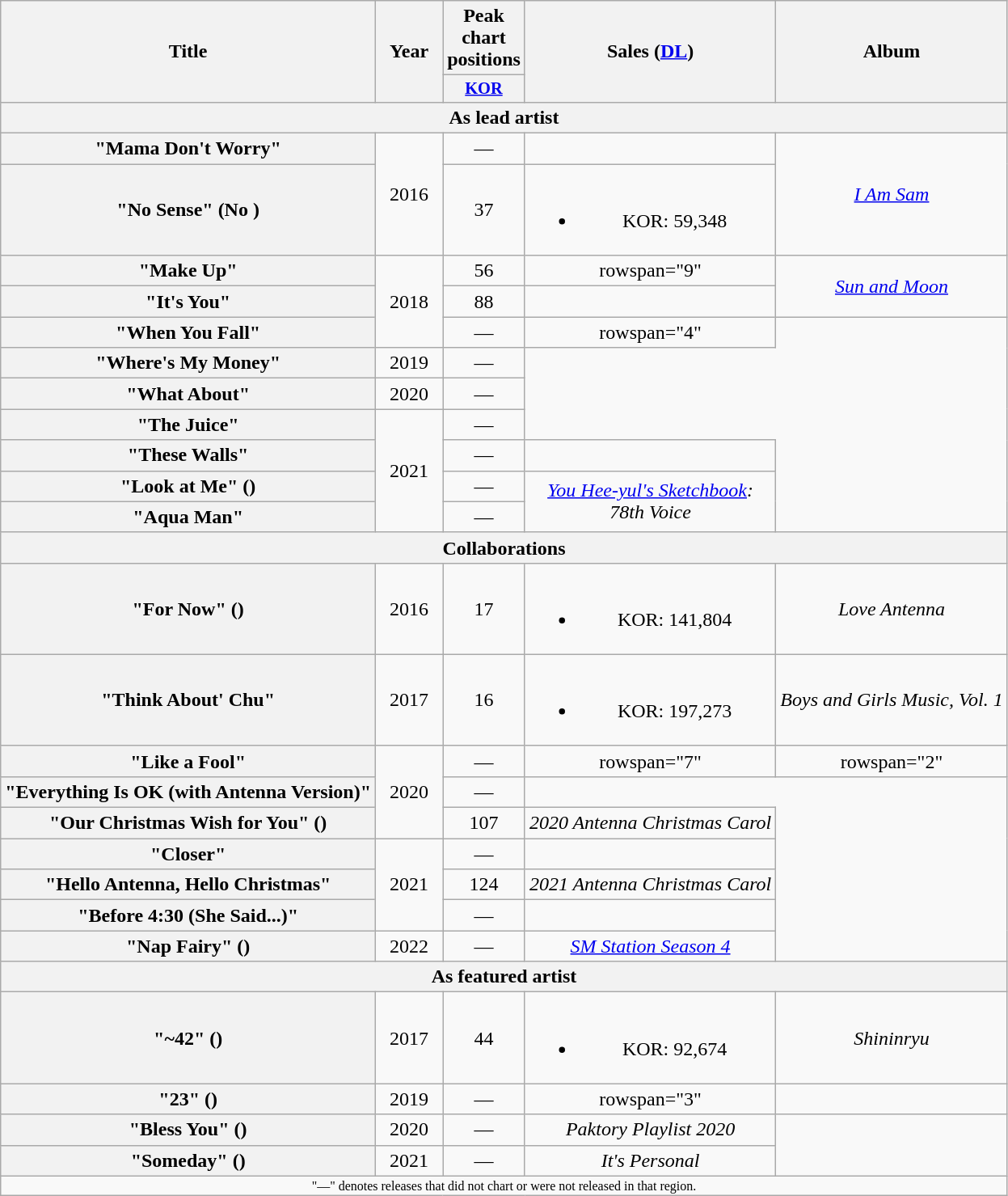<table class="wikitable plainrowheaders" style="text-align:center;">
<tr>
<th scope="col" rowspan="2">Title</th>
<th scope="col" rowspan="2" style="width:3em">Year</th>
<th scope="col">Peak chart positions</th>
<th scope="col" rowspan="2">Sales (<a href='#'>DL</a>)</th>
<th scope="col" rowspan="2">Album</th>
</tr>
<tr>
<th style="width:3em;font-size:85%;"><a href='#'>KOR</a><br></th>
</tr>
<tr>
<th colspan="5">As lead artist</th>
</tr>
<tr>
<th scope="row">"Mama Don't Worry"</th>
<td rowspan="2">2016</td>
<td>—</td>
<td></td>
<td rowspan="2"><em><a href='#'>I Am Sam</a></em></td>
</tr>
<tr>
<th scope="row">"No Sense" (No ) </th>
<td>37</td>
<td><br><ul><li>KOR: 59,348</li></ul></td>
</tr>
<tr>
<th scope="row">"Make Up" </th>
<td rowspan="3">2018</td>
<td>56</td>
<td>rowspan="9" </td>
<td rowspan="2"><em><a href='#'>Sun and Moon</a></em></td>
</tr>
<tr>
<th scope="row">"It's You" </th>
<td>88</td>
</tr>
<tr>
<th scope="row">"When You Fall" </th>
<td>—</td>
<td>rowspan="4" </td>
</tr>
<tr>
<th scope="row">"Where's My Money"</th>
<td rowspan="1">2019</td>
<td>—</td>
</tr>
<tr>
<th scope="row">"What About" </th>
<td>2020</td>
<td>—</td>
</tr>
<tr>
<th scope="row">"The Juice"</th>
<td rowspan="4">2021</td>
<td>—</td>
</tr>
<tr>
<th scope="row">"These Walls"</th>
<td>—</td>
<td></td>
</tr>
<tr>
<th scope="row">"Look at Me" () </th>
<td>—</td>
<td rowspan="2"><em><a href='#'>You Hee-yul's Sketchbook</a>: <br>78th Voice</em></td>
</tr>
<tr>
<th scope="row">"Aqua Man" </th>
<td>—</td>
</tr>
<tr>
<th colspan="5">Collaborations</th>
</tr>
<tr>
<th scope="row">"For Now" () </th>
<td>2016</td>
<td>17</td>
<td><br><ul><li>KOR: 141,804</li></ul></td>
<td><em>Love Antenna</em></td>
</tr>
<tr>
<th scope="row">"Think About' Chu" </th>
<td>2017</td>
<td>16</td>
<td><br><ul><li>KOR: 197,273</li></ul></td>
<td><em>Boys and Girls Music, Vol. 1</em></td>
</tr>
<tr>
<th scope="row">"Like a Fool" </th>
<td rowspan="3">2020</td>
<td>—</td>
<td>rowspan="7" </td>
<td>rowspan="2" </td>
</tr>
<tr>
<th scope="row">"Everything Is OK (with Antenna Version)" <br></th>
<td>—</td>
</tr>
<tr>
<th scope="row">"Our Christmas Wish for You" () <br></th>
<td>107</td>
<td><em>2020 Antenna Christmas Carol</em></td>
</tr>
<tr>
<th scope="row">"Closer" </th>
<td rowspan="3">2021</td>
<td>—</td>
<td></td>
</tr>
<tr>
<th scope="row">"Hello Antenna, Hello Christmas" <br></th>
<td>124</td>
<td><em>2021 Antenna Christmas Carol</em></td>
</tr>
<tr>
<th scope="row">"Before 4:30 (She Said...)" </th>
<td>—</td>
<td></td>
</tr>
<tr>
<th scope="row">"Nap Fairy" () </th>
<td>2022</td>
<td>—</td>
<td><em><a href='#'>SM Station Season 4</a></em></td>
</tr>
<tr>
<th colspan="5">As featured artist</th>
</tr>
<tr>
<th scope="row">"~42" ()</th>
<td>2017</td>
<td>44</td>
<td><br><ul><li>KOR: 92,674</li></ul></td>
<td><em>Shininryu</em></td>
</tr>
<tr>
<th scope="row">"23" ()</th>
<td>2019</td>
<td>—</td>
<td>rowspan="3" </td>
<td></td>
</tr>
<tr>
<th scope="row">"Bless You" ()</th>
<td>2020</td>
<td>—</td>
<td><em>Paktory Playlist 2020</em></td>
</tr>
<tr>
<th scope="row">"Someday" ()</th>
<td>2021</td>
<td>—</td>
<td><em>It's Personal</em></td>
</tr>
<tr>
<td colspan="5" style="font-size:8pt;">"—" denotes releases that did not chart or were not released in that region.</td>
</tr>
</table>
